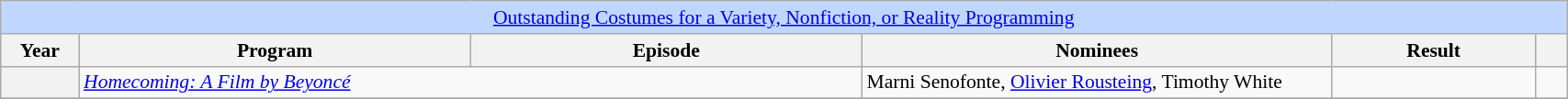<table class="wikitable plainrowheaders" style="font-size: 90%" width=90%>
<tr ---- bgcolor="#bfd7ff">
<td colspan=6 align=center><a href='#'>Outstanding Costumes for a Variety, Nonfiction, or Reality Programming</a></td>
</tr>
<tr ---- bgcolor="#ebf5ff">
<th width="5%">Year</th>
<th width="25%">Program</th>
<th width="25%">Episode</th>
<th width="30%">Nominees</th>
<th width="13%">Result</th>
<th width="5%"></th>
</tr>
<tr>
<th scope=row></th>
<td colspan="2"><em><a href='#'>Homecoming: A Film by Beyoncé</a></em></td>
<td>Marni Senofonte, <a href='#'>Olivier Rousteing</a>, Timothy White</td>
<td></td>
<td></td>
</tr>
<tr>
</tr>
</table>
